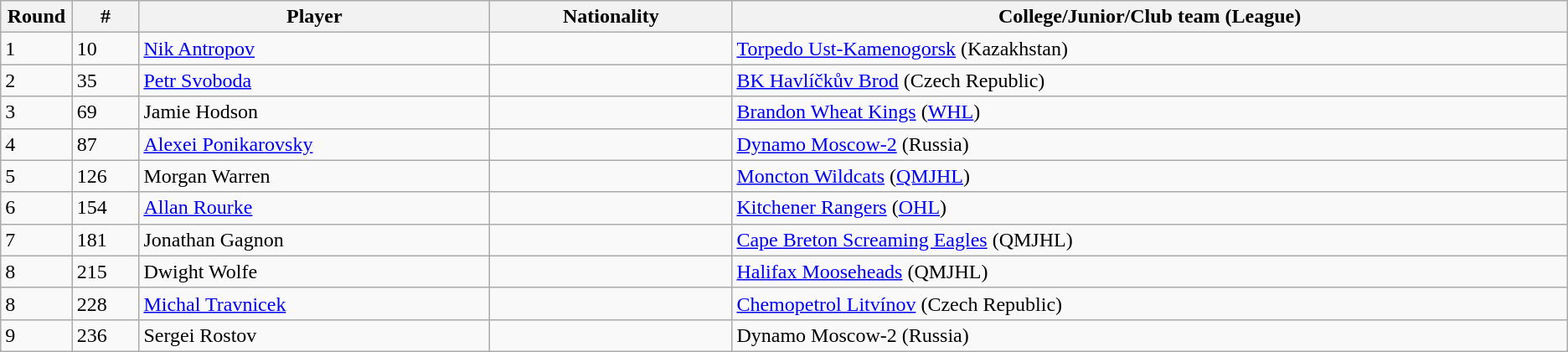<table class="wikitable">
<tr align="center">
<th bgcolor="#DDDDFF" width="4.0%">Round</th>
<th bgcolor="#DDDDFF" width="4.0%">#</th>
<th bgcolor="#DDDDFF" width="21.0%">Player</th>
<th bgcolor="#DDDDFF" width="14.5%">Nationality</th>
<th bgcolor="#DDDDFF" width="50.0%">College/Junior/Club team (League)</th>
</tr>
<tr>
<td>1</td>
<td>10</td>
<td><a href='#'>Nik Antropov</a></td>
<td></td>
<td><a href='#'>Torpedo Ust-Kamenogorsk</a> (Kazakhstan)</td>
</tr>
<tr>
<td>2</td>
<td>35</td>
<td><a href='#'>Petr Svoboda</a></td>
<td></td>
<td><a href='#'>BK Havlíčkův Brod</a> (Czech Republic)</td>
</tr>
<tr>
<td>3</td>
<td>69</td>
<td>Jamie Hodson</td>
<td></td>
<td><a href='#'>Brandon Wheat Kings</a> (<a href='#'>WHL</a>)</td>
</tr>
<tr>
<td>4</td>
<td>87</td>
<td><a href='#'>Alexei Ponikarovsky</a></td>
<td></td>
<td><a href='#'>Dynamo Moscow-2</a> (Russia)</td>
</tr>
<tr>
<td>5</td>
<td>126</td>
<td>Morgan Warren</td>
<td></td>
<td><a href='#'>Moncton Wildcats</a> (<a href='#'>QMJHL</a>)</td>
</tr>
<tr>
<td>6</td>
<td>154</td>
<td><a href='#'>Allan Rourke</a></td>
<td></td>
<td><a href='#'>Kitchener Rangers</a> (<a href='#'>OHL</a>)</td>
</tr>
<tr>
<td>7</td>
<td>181</td>
<td>Jonathan Gagnon</td>
<td></td>
<td><a href='#'>Cape Breton Screaming Eagles</a> (QMJHL)</td>
</tr>
<tr>
<td>8</td>
<td>215</td>
<td>Dwight Wolfe</td>
<td></td>
<td><a href='#'>Halifax Mooseheads</a> (QMJHL)</td>
</tr>
<tr>
<td>8</td>
<td>228</td>
<td><a href='#'>Michal Travnicek</a></td>
<td></td>
<td><a href='#'>Chemopetrol Litvínov</a> (Czech Republic)</td>
</tr>
<tr>
<td>9</td>
<td>236</td>
<td>Sergei Rostov</td>
<td></td>
<td>Dynamo Moscow-2 (Russia)</td>
</tr>
</table>
